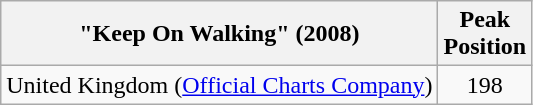<table class="wikitable">
<tr>
<th>"Keep On Walking" (2008)</th>
<th>Peak<br>Position</th>
</tr>
<tr>
<td>United Kingdom (<a href='#'>Official Charts Company</a>)</td>
<td align="center">198</td>
</tr>
</table>
